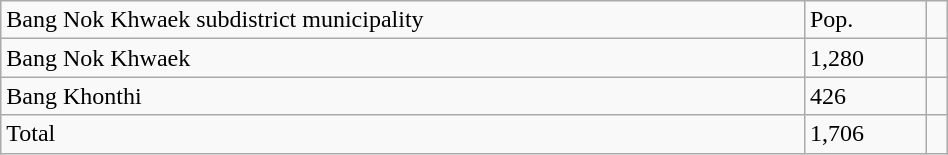<table class="wikitable" style="width:50%;">
<tr>
<td>Bang Nok Khwaek subdistrict municipality</td>
<td>Pop.</td>
<td></td>
</tr>
<tr>
<td>Bang Nok Khwaek</td>
<td>1,280</td>
<td></td>
</tr>
<tr>
<td>Bang Khonthi</td>
<td>426</td>
<td></td>
</tr>
<tr>
<td>Total</td>
<td>1,706</td>
<td></td>
</tr>
</table>
